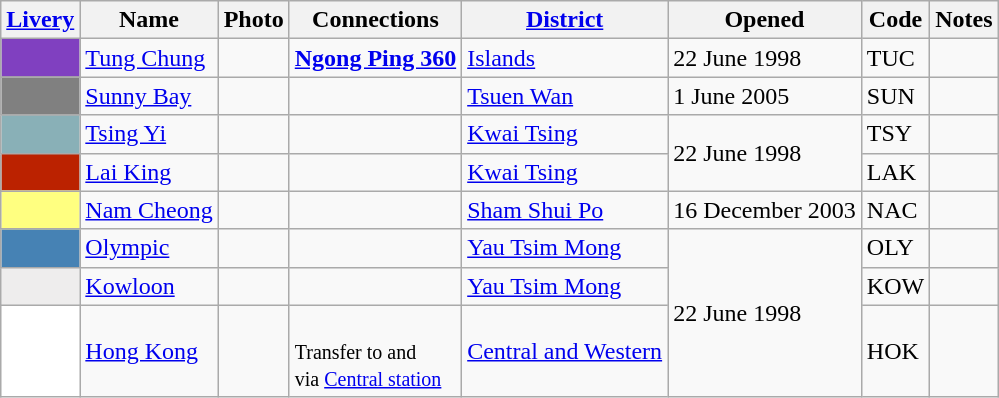<table class="wikitable sortable">
<tr>
<th class="unsortable"><a href='#'>Livery</a></th>
<th>Name</th>
<th class="unsortable">Photo</th>
<th>Connections</th>
<th><a href='#'>District</a></th>
<th data-sort-type="date">Opened</th>
<th>Code</th>
<th class="unsortable">Notes</th>
</tr>
<tr>
<td style="background:#8040C0;"></td>
<td><a href='#'>Tung Chung</a></td>
<td></td>
<td><strong><a href='#'>Ngong Ping 360</a></strong></td>
<td><a href='#'>Islands</a></td>
<td>22 June 1998</td>
<td>TUC</td>
<td></td>
</tr>
<tr>
<td style="background:#808080;"></td>
<td><a href='#'>Sunny Bay</a></td>
<td></td>
<td></td>
<td><a href='#'>Tsuen Wan</a></td>
<td>1 June 2005</td>
<td>SUN</td>
<td></td>
</tr>
<tr>
<td style="background:#89B0B7;"></td>
<td><a href='#'>Tsing Yi</a></td>
<td></td>
<td></td>
<td><a href='#'>Kwai Tsing</a></td>
<td rowspan="2">22 June 1998</td>
<td>TSY</td>
<td></td>
</tr>
<tr>
<td style="background:#BB2200;"></td>
<td><a href='#'>Lai King</a></td>
<td></td>
<td></td>
<td><a href='#'>Kwai Tsing</a></td>
<td>LAK</td>
<td></td>
</tr>
<tr>
<td style="background:#FFFF80;"></td>
<td><a href='#'>Nam Cheong</a></td>
<td></td>
<td></td>
<td><a href='#'>Sham Shui Po</a></td>
<td>16 December 2003</td>
<td>NAC</td>
<td></td>
</tr>
<tr>
<td style="background:#4682B4;"></td>
<td><a href='#'>Olympic</a></td>
<td></td>
<td></td>
<td><a href='#'>Yau Tsim Mong</a></td>
<td rowspan="3">22 June 1998</td>
<td>OLY</td>
<td></td>
</tr>
<tr>
<td style="background:#EEEDED;"></td>
<td><a href='#'>Kowloon</a></td>
<td></td>
<td></td>
<td><a href='#'>Yau Tsim Mong</a></td>
<td>KOW</td>
<td></td>
</tr>
<tr>
<td style="background:#FFFFFF;"></td>
<td><a href='#'>Hong Kong</a></td>
<td></td>
<td><br><small>Transfer to  and <br>via <a href='#'>Central station</a></small></td>
<td><a href='#'>Central and Western</a></td>
<td>HOK</td>
<td></td>
</tr>
</table>
